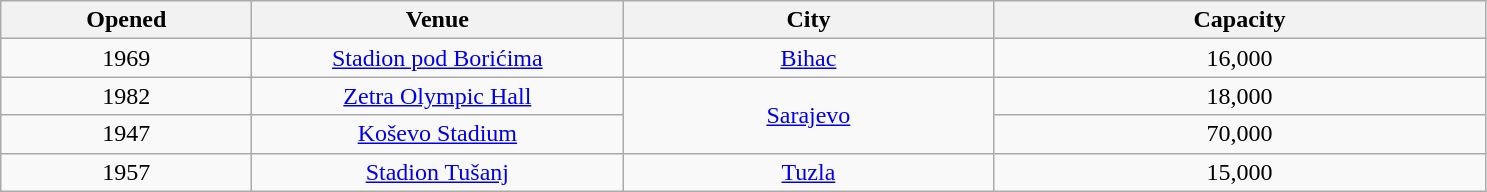<table class="sortable wikitable" style="text-align:center;">
<tr>
<th scope="col" style="width:10em;">Opened</th>
<th scope="col" style="width:15em;">Venue</th>
<th scope="col" style="width:15em;">City</th>
<th scope="col" style="width:20em;">Capacity</th>
</tr>
<tr>
<td>1969</td>
<td><a href='#'>Stadion pod Borićima</a></td>
<td><a href='#'>Bihac</a></td>
<td>16,000</td>
</tr>
<tr>
<td>1982</td>
<td><a href='#'>Zetra Olympic Hall</a></td>
<td rowspan="2"><a href='#'>Sarajevo</a></td>
<td>18,000</td>
</tr>
<tr>
<td>1947</td>
<td><a href='#'>Koševo Stadium</a></td>
<td>70,000</td>
</tr>
<tr>
<td>1957</td>
<td><a href='#'>Stadion Tušanj</a></td>
<td><a href='#'>Tuzla</a></td>
<td>15,000</td>
</tr>
</table>
